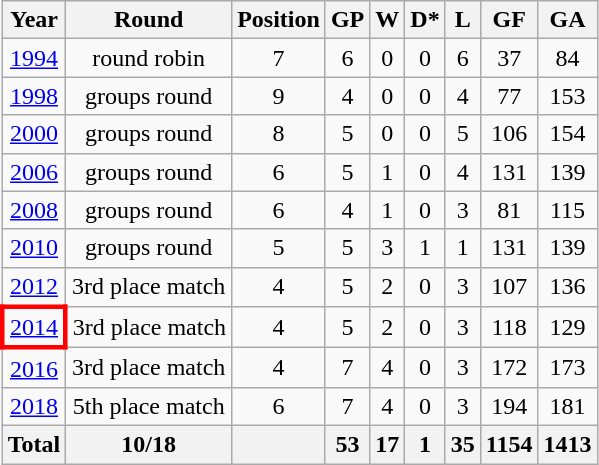<table class="wikitable" style="text-align: center;">
<tr>
<th>Year</th>
<th>Round</th>
<th>Position</th>
<th>GP</th>
<th>W</th>
<th>D*</th>
<th>L</th>
<th>GF</th>
<th>GA</th>
</tr>
<tr>
<td> <a href='#'>1994</a></td>
<td>round robin</td>
<td>7</td>
<td>6</td>
<td>0</td>
<td>0</td>
<td>6</td>
<td>37</td>
<td>84</td>
</tr>
<tr>
<td> <a href='#'>1998</a></td>
<td>groups round</td>
<td>9</td>
<td>4</td>
<td>0</td>
<td>0</td>
<td>4</td>
<td>77</td>
<td>153</td>
</tr>
<tr>
<td> <a href='#'>2000</a></td>
<td>groups round</td>
<td>8</td>
<td>5</td>
<td>0</td>
<td>0</td>
<td>5</td>
<td>106</td>
<td>154</td>
</tr>
<tr>
<td> <a href='#'>2006</a></td>
<td>groups round</td>
<td>6</td>
<td>5</td>
<td>1</td>
<td>0</td>
<td>4</td>
<td>131</td>
<td>139</td>
</tr>
<tr>
<td> <a href='#'>2008</a></td>
<td>groups round</td>
<td>6</td>
<td>4</td>
<td>1</td>
<td>0</td>
<td>3</td>
<td>81</td>
<td>115</td>
</tr>
<tr>
<td> <a href='#'>2010</a></td>
<td>groups round</td>
<td>5</td>
<td>5</td>
<td>3</td>
<td>1</td>
<td>1</td>
<td>131</td>
<td>139</td>
</tr>
<tr>
<td> <a href='#'>2012</a></td>
<td>3rd place match</td>
<td>4</td>
<td>5</td>
<td>2</td>
<td>0</td>
<td>3</td>
<td>107</td>
<td>136</td>
</tr>
<tr>
<td style="border: 3px solid red"> <a href='#'>2014</a></td>
<td>3rd place match</td>
<td>4</td>
<td>5</td>
<td>2</td>
<td>0</td>
<td>3</td>
<td>118</td>
<td>129</td>
</tr>
<tr>
<td> <a href='#'>2016</a></td>
<td>3rd place match</td>
<td>4</td>
<td>7</td>
<td>4</td>
<td>0</td>
<td>3</td>
<td>172</td>
<td>173</td>
</tr>
<tr>
<td> <a href='#'>2018</a></td>
<td>5th place match</td>
<td>6</td>
<td>7</td>
<td>4</td>
<td>0</td>
<td>3</td>
<td>194</td>
<td>181</td>
</tr>
<tr>
<th>Total</th>
<th>10/18</th>
<th></th>
<th>53</th>
<th>17</th>
<th>1</th>
<th>35</th>
<th>1154</th>
<th>1413</th>
</tr>
</table>
